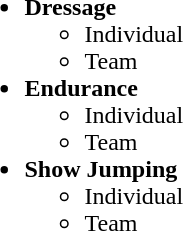<table>
<tr>
<td><br><ul><li><strong>Dressage</strong><ul><li>Individual</li><li>Team</li></ul></li><li><strong>Endurance</strong><ul><li>Individual</li><li>Team</li></ul></li><li><strong>Show Jumping</strong><ul><li>Individual</li><li>Team</li></ul></li></ul></td>
</tr>
</table>
